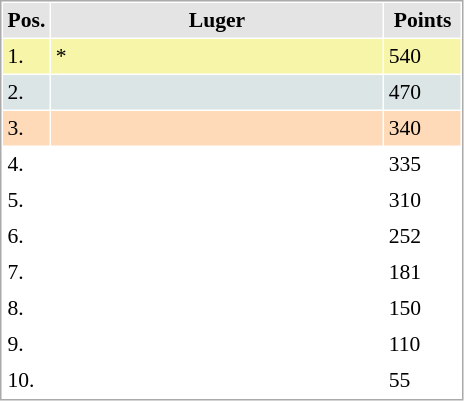<table cellspacing="1" cellpadding="3" style="border:1px solid #aaa; font-size:90%;">
<tr style="background:#e4e4e4;">
<th style="width:10px;">Pos.</th>
<th style="width:215px;">Luger</th>
<th style="width:45px;">Points</th>
</tr>
<tr style="background:#f7f6a8;">
<td>1.</td>
<td align="left"><strong></strong>*</td>
<td>540</td>
</tr>
<tr style="background:#dce5e5;">
<td>2.</td>
<td align="left"></td>
<td>470</td>
</tr>
<tr style="background:#ffdab9;">
<td>3.</td>
<td align="left"></td>
<td>340</td>
</tr>
<tr>
<td>4.</td>
<td align="left"></td>
<td>335</td>
</tr>
<tr>
<td>5.</td>
<td align="left"></td>
<td>310</td>
</tr>
<tr>
<td>6.</td>
<td align="left"></td>
<td>252</td>
</tr>
<tr>
<td>7.</td>
<td align="left"></td>
<td>181</td>
</tr>
<tr>
<td>8.</td>
<td align="left"></td>
<td>150</td>
</tr>
<tr>
<td>9.</td>
<td align="left"></td>
<td>110</td>
</tr>
<tr>
<td>10.</td>
<td align="left"></td>
<td>55</td>
</tr>
</table>
